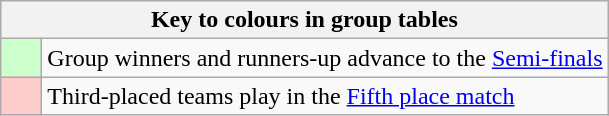<table class="wikitable" style="text-align: center;">
<tr>
<th colspan=2>Key to colours in group tables</th>
</tr>
<tr>
<td bgcolor=#ccffcc style="width: 20px;"></td>
<td align=left>Group winners and runners-up advance to the <a href='#'>Semi-finals</a></td>
</tr>
<tr>
<td bgcolor=#ffcccc style="width: 20px;"></td>
<td align=left>Third-placed teams play in the <a href='#'>Fifth place match</a></td>
</tr>
</table>
